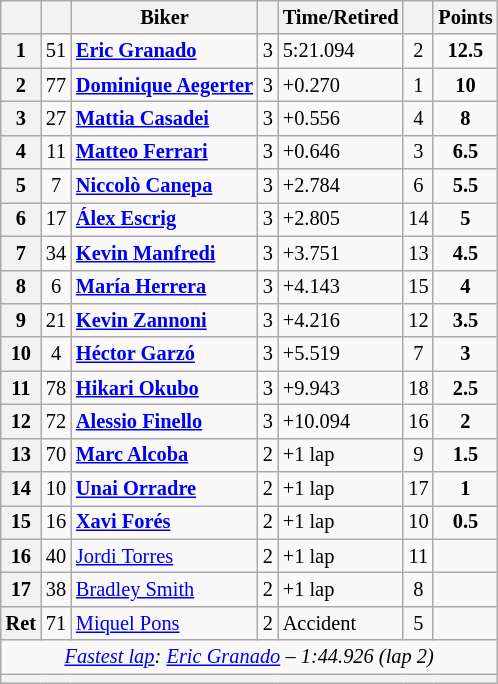<table class="wikitable sortable" style="font-size: 85%;">
<tr>
<th scope="col"></th>
<th scope="col"></th>
<th scope="col">Biker</th>
<th scope="col" class="unsortable"></th>
<th scope="col" class="unsortable">Time/Retired</th>
<th scope="col"></th>
<th scope="col">Points</th>
</tr>
<tr>
<th scope="row">1</th>
<td align="center">51</td>
<td> <strong><a href='#'>Eric Granado</a></strong></td>
<td>3</td>
<td>5:21.094</td>
<td align="center">2</td>
<td align="center"><strong>12.5</strong></td>
</tr>
<tr>
<th scope="row">2</th>
<td align="center">77</td>
<td> <strong><a href='#'>Dominique Aegerter</a></strong></td>
<td>3</td>
<td>+0.270</td>
<td align="center">1</td>
<td align="center"><strong>10</strong></td>
</tr>
<tr>
<th scope="row">3</th>
<td align="center">27</td>
<td> <strong><a href='#'>Mattia Casadei</a></strong></td>
<td>3</td>
<td>+0.556</td>
<td align="center">4</td>
<td align="center"><strong>8</strong></td>
</tr>
<tr>
<th scope="row">4</th>
<td align="center">11</td>
<td> <strong><a href='#'>Matteo Ferrari</a></strong></td>
<td>3</td>
<td>+0.646</td>
<td align="center">3</td>
<td align="center"><strong>6.5</strong></td>
</tr>
<tr>
<th scope="row">5</th>
<td align="center">7</td>
<td> <strong><a href='#'>Niccolò Canepa</a></strong></td>
<td>3</td>
<td>+2.784</td>
<td align="center">6</td>
<td align="center"><strong>5.5</strong></td>
</tr>
<tr>
<th scope="row">6</th>
<td align="center">17</td>
<td> <strong><a href='#'>Álex Escrig</a></strong></td>
<td>3</td>
<td>+2.805</td>
<td align="center">14</td>
<td align="center"><strong>5</strong></td>
</tr>
<tr>
<th scope="row">7</th>
<td align="center">34</td>
<td> <strong><a href='#'>Kevin Manfredi</a></strong></td>
<td>3</td>
<td>+3.751</td>
<td align="center">13</td>
<td align="center"><strong>4.5</strong></td>
</tr>
<tr>
<th scope="row">8</th>
<td align="center">6</td>
<td> <strong><a href='#'>María Herrera</a></strong></td>
<td>3</td>
<td>+4.143</td>
<td align="center">15</td>
<td align="center"><strong>4</strong></td>
</tr>
<tr>
<th scope="row">9</th>
<td align="center">21</td>
<td> <strong><a href='#'>Kevin Zannoni</a></strong></td>
<td>3</td>
<td>+4.216</td>
<td align="center">12</td>
<td align="center"><strong>3.5</strong></td>
</tr>
<tr>
<th scope="row">10</th>
<td align="center">4</td>
<td> <strong><a href='#'>Héctor Garzó</a></strong></td>
<td>3</td>
<td>+5.519</td>
<td align="center">7</td>
<td align="center"><strong>3</strong></td>
</tr>
<tr>
<th scope="row">11</th>
<td align="center">78</td>
<td> <strong><a href='#'>Hikari Okubo</a></strong></td>
<td>3</td>
<td>+9.943</td>
<td align="center">18</td>
<td align="center"><strong>2.5</strong></td>
</tr>
<tr>
<th scope="row">12</th>
<td align="center">72</td>
<td> <strong><a href='#'>Alessio Finello</a></strong></td>
<td>3</td>
<td>+10.094</td>
<td align="center">16</td>
<td align="center"><strong>2</strong></td>
</tr>
<tr>
<th scope="row">13</th>
<td align="center">70</td>
<td> <strong><a href='#'>Marc Alcoba</a></strong></td>
<td>2</td>
<td>+1 lap</td>
<td align="center">9</td>
<td align="center"><strong>1.5</strong></td>
</tr>
<tr>
<th scope="row">14</th>
<td align="center">10</td>
<td> <strong><a href='#'>Unai Orradre</a></strong></td>
<td>2</td>
<td>+1 lap</td>
<td align="center">17</td>
<td align="center"><strong>1</strong></td>
</tr>
<tr>
<th scope="row">15</th>
<td align="center">16</td>
<td> <strong><a href='#'>Xavi Forés</a></strong></td>
<td>2</td>
<td>+1 lap</td>
<td align="center">10</td>
<td align="center"><strong>0.5</strong></td>
</tr>
<tr>
<th scope="row">16</th>
<td align="center">40</td>
<td> <a href='#'>Jordi Torres</a></td>
<td>2</td>
<td>+1 lap</td>
<td align="center">11</td>
<td align="center"></td>
</tr>
<tr>
<th scope="row">17</th>
<td align="center">38</td>
<td> <a href='#'>Bradley Smith</a></td>
<td>2</td>
<td>+1 lap</td>
<td align="center">8</td>
<td align="center"></td>
</tr>
<tr>
<th scope="row">Ret</th>
<td align="center">71</td>
<td> <a href='#'>Miquel Pons</a></td>
<td>2</td>
<td>Accident</td>
<td align="center">5</td>
<td align="center"></td>
</tr>
<tr class="sortbottom">
<td colspan="7" style="text-align:center"><em><a href='#'>Fastest lap</a>:  <a href='#'>Eric Granado</a> – 1:44.926 (lap 2)</em></td>
</tr>
<tr>
<th colspan="7"></th>
</tr>
</table>
